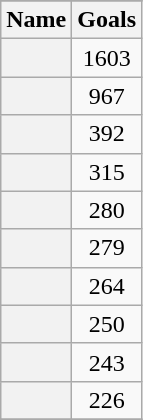<table class="wikitable sortable plainrowheaders static-row-numbers" style="text-align:center">
<tr>
</tr>
<tr>
<th scope="col">Name</th>
<th scope="col">Goals</th>
</tr>
<tr>
<th scope="row"></th>
<td>1603</td>
</tr>
<tr>
<th scope="row"></th>
<td>967</td>
</tr>
<tr>
<th scope="row"></th>
<td>392</td>
</tr>
<tr>
<th scope="row"></th>
<td>315</td>
</tr>
<tr>
<th scope="row"></th>
<td>280</td>
</tr>
<tr>
<th scope="row"></th>
<td>279</td>
</tr>
<tr>
<th scope="row"></th>
<td>264</td>
</tr>
<tr>
<th scope="row"></th>
<td>250</td>
</tr>
<tr>
<th scope="row"></th>
<td>243</td>
</tr>
<tr>
<th scope="row"></th>
<td>226</td>
</tr>
<tr>
</tr>
</table>
